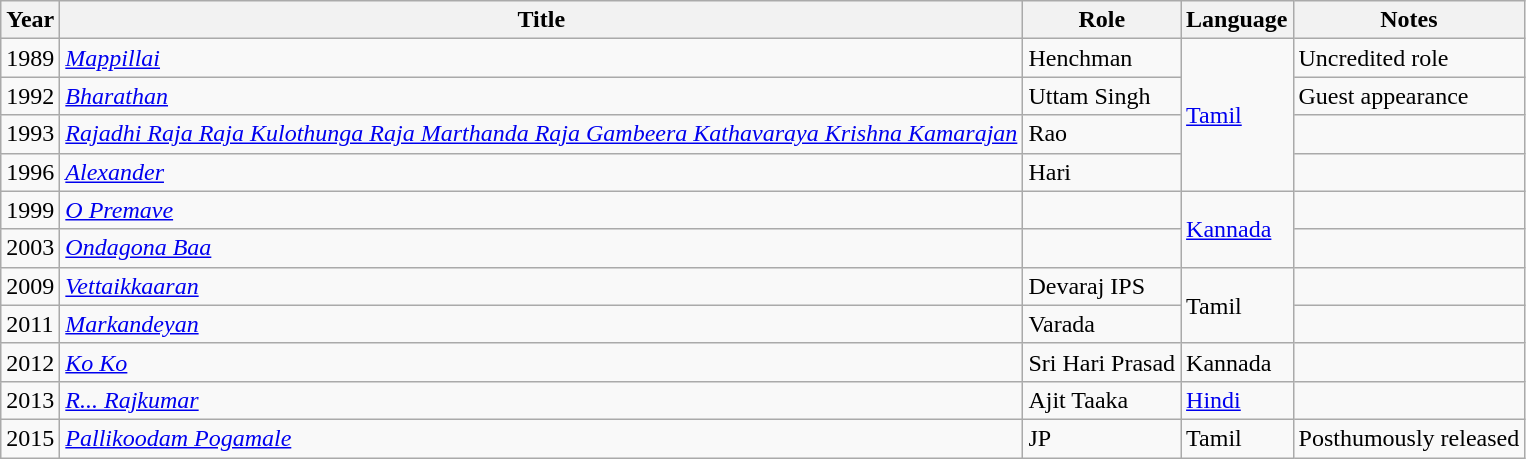<table class="wikitable sortable">
<tr>
<th scope="col">Year</th>
<th scope="col">Title</th>
<th scope="col">Role</th>
<th scope="col">Language</th>
<th scope="col" class="unsortable">Notes</th>
</tr>
<tr>
<td>1989</td>
<td><em><a href='#'>Mappillai</a></em></td>
<td>Henchman</td>
<td rowspan="4"><a href='#'>Tamil</a></td>
<td>Uncredited role</td>
</tr>
<tr>
<td>1992</td>
<td><em><a href='#'>Bharathan</a></em></td>
<td>Uttam Singh</td>
<td>Guest appearance</td>
</tr>
<tr>
<td>1993</td>
<td><em><a href='#'>Rajadhi Raja Raja Kulothunga Raja Marthanda Raja Gambeera Kathavaraya Krishna Kamarajan</a></em></td>
<td>Rao</td>
<td></td>
</tr>
<tr>
<td>1996</td>
<td><em><a href='#'>Alexander</a></em></td>
<td>Hari</td>
<td></td>
</tr>
<tr>
<td>1999</td>
<td><em><a href='#'>O Premave</a></em></td>
<td></td>
<td rowspan="2"><a href='#'>Kannada</a></td>
<td></td>
</tr>
<tr>
<td>2003</td>
<td><em><a href='#'>Ondagona Baa</a></em></td>
<td></td>
<td></td>
</tr>
<tr>
<td>2009</td>
<td><em><a href='#'>Vettaikkaaran</a></em></td>
<td>Devaraj IPS</td>
<td rowspan="2">Tamil</td>
<td></td>
</tr>
<tr>
<td>2011</td>
<td><em><a href='#'>Markandeyan</a></em></td>
<td>Varada</td>
<td></td>
</tr>
<tr>
<td>2012</td>
<td><em><a href='#'>Ko Ko</a></em></td>
<td>Sri Hari Prasad</td>
<td>Kannada</td>
<td></td>
</tr>
<tr>
<td>2013</td>
<td><em><a href='#'>R... Rajkumar</a></em></td>
<td>Ajit Taaka</td>
<td><a href='#'>Hindi</a></td>
<td></td>
</tr>
<tr>
<td>2015</td>
<td><em><a href='#'>Pallikoodam Pogamale</a></em></td>
<td>JP</td>
<td>Tamil</td>
<td>Posthumously released</td>
</tr>
</table>
